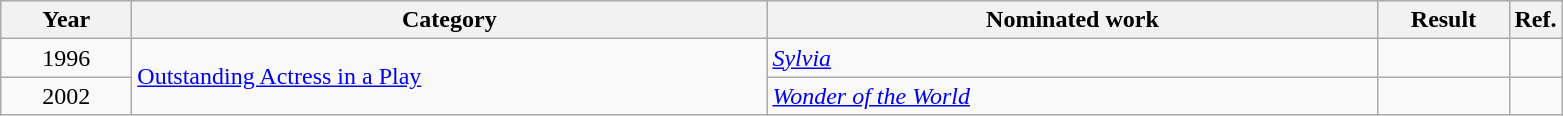<table class=wikitable>
<tr>
<th scope="col" style="width:5em;">Year</th>
<th scope="col" style="width:26em;">Category</th>
<th scope="col" style="width:25em;">Nominated work</th>
<th scope="col" style="width:5em;">Result</th>
<th>Ref.</th>
</tr>
<tr>
<td style="text-align:center;">1996</td>
<td rowspan="2"><a href='#'>Outstanding Actress in a Play</a></td>
<td><em><a href='#'>Sylvia</a></em></td>
<td></td>
<td></td>
</tr>
<tr>
<td style="text-align:center;">2002</td>
<td><em><a href='#'>Wonder of the World</a></em></td>
<td></td>
<td></td>
</tr>
</table>
